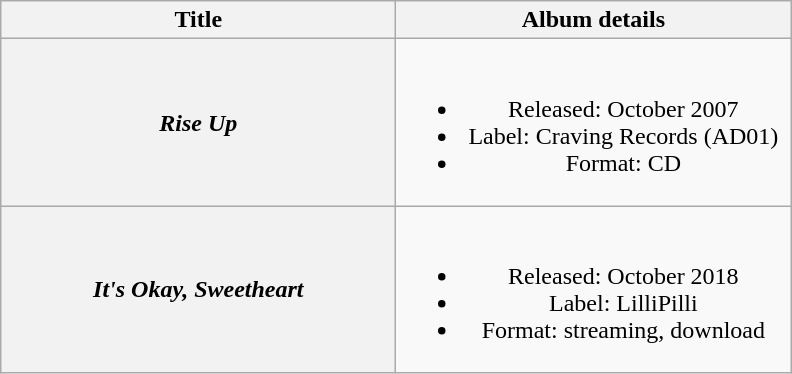<table class="wikitable plainrowheaders" style="text-align:center;" border="1">
<tr>
<th scope="col" rowspan="1" style="width:16em;">Title</th>
<th scope="col" rowspan="1" style="width:16em;">Album details</th>
</tr>
<tr>
<th scope="row"><em>Rise Up</em></th>
<td><br><ul><li>Released: October 2007</li><li>Label: Craving Records (AD01)</li><li>Format: CD</li></ul></td>
</tr>
<tr>
<th scope="row"><em>It's Okay, Sweetheart</em></th>
<td><br><ul><li>Released: October 2018</li><li>Label: LilliPilli</li><li>Format: streaming, download</li></ul></td>
</tr>
</table>
